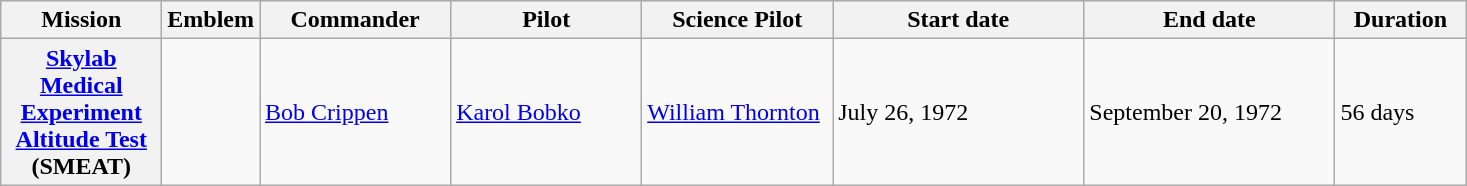<table class="wikitable plainrowheaders">
<tr>
<th scope="col" style="width: 100px;">Mission</th>
<th scope="col">Emblem</th>
<th scope="col" style="width: 120px;">Commander</th>
<th scope="col" style="width: 120px;">Pilot</th>
<th scope="col" style="width: 120px;">Science Pilot</th>
<th scope="col" style="width: 160px;">Start date</th>
<th scope="col" style="width: 160px;">End date</th>
<th scope="col" style="width:  80px;">Duration</th>
</tr>
<tr>
<th scope="row"><a href='#'>Skylab Medical Experiment Altitude Test</a> (SMEAT)</th>
<td></td>
<td><a href='#'>Bob Crippen</a></td>
<td><a href='#'>Karol Bobko</a></td>
<td><a href='#'>William Thornton</a></td>
<td>July 26, 1972</td>
<td>September 20, 1972</td>
<td>56 days</td>
</tr>
</table>
